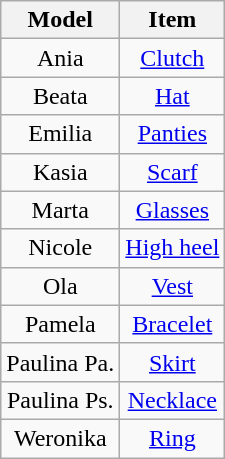<table class="wikitable" style="text-align:center;">
<tr>
<th>Model</th>
<th>Item</th>
</tr>
<tr>
<td>Ania</td>
<td><a href='#'>Clutch</a></td>
</tr>
<tr>
<td>Beata</td>
<td><a href='#'>Hat</a></td>
</tr>
<tr>
<td>Emilia</td>
<td><a href='#'>Panties</a></td>
</tr>
<tr>
<td>Kasia</td>
<td><a href='#'>Scarf</a></td>
</tr>
<tr>
<td>Marta</td>
<td><a href='#'>Glasses</a></td>
</tr>
<tr>
<td>Nicole</td>
<td><a href='#'>High heel</a></td>
</tr>
<tr>
<td>Ola</td>
<td><a href='#'>Vest</a></td>
</tr>
<tr>
<td>Pamela</td>
<td><a href='#'>Bracelet</a></td>
</tr>
<tr>
<td>Paulina Pa.</td>
<td><a href='#'>Skirt</a></td>
</tr>
<tr>
<td>Paulina Ps.</td>
<td><a href='#'>Necklace</a></td>
</tr>
<tr>
<td>Weronika</td>
<td><a href='#'>Ring</a></td>
</tr>
</table>
